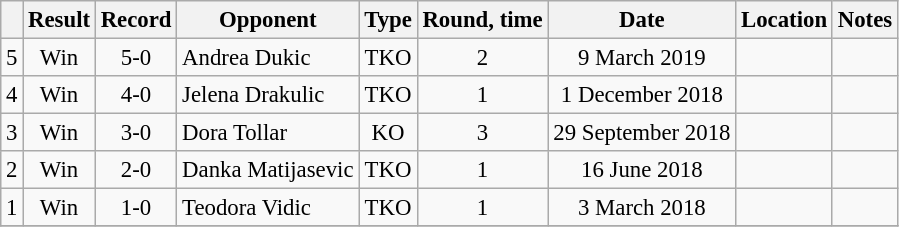<table class="wikitable" style="text-align:center; font-size:95%">
<tr>
<th></th>
<th>Result</th>
<th>Record</th>
<th>Opponent</th>
<th>Type</th>
<th>Round, time</th>
<th>Date</th>
<th>Location</th>
<th>Notes</th>
</tr>
<tr>
<td>5</td>
<td>Win</td>
<td>5-0</td>
<td style="text-align:left;"> Andrea Dukic</td>
<td>TKO</td>
<td>2</td>
<td>9 March 2019</td>
<td style="text-align:left;"></td>
<td style="text-align:left;"></td>
</tr>
<tr>
<td>4</td>
<td>Win</td>
<td>4-0</td>
<td style="text-align:left;"> Jelena Drakulic</td>
<td>TKO</td>
<td>1</td>
<td>1 December 2018</td>
<td style="text-align:left;"></td>
<td style="text-align:left;"></td>
</tr>
<tr>
<td>3</td>
<td>Win</td>
<td>3-0</td>
<td style="text-align:left;"> Dora Tollar</td>
<td>KO</td>
<td>3</td>
<td>29 September 2018</td>
<td style="text-align:left;"></td>
<td style="text-align:left;"></td>
</tr>
<tr>
<td>2</td>
<td>Win</td>
<td>2-0</td>
<td style="text-align:left;"> Danka Matijasevic</td>
<td>TKO</td>
<td>1</td>
<td>16 June 2018</td>
<td style="text-align:left;"></td>
<td style="text-align:left;"></td>
</tr>
<tr>
<td>1</td>
<td>Win</td>
<td>1-0</td>
<td style="text-align:left;"> Teodora Vidic</td>
<td>TKO</td>
<td>1</td>
<td>3 March 2018</td>
<td style="text-align:left;"></td>
<td style="text-align:left;"></td>
</tr>
<tr>
</tr>
</table>
